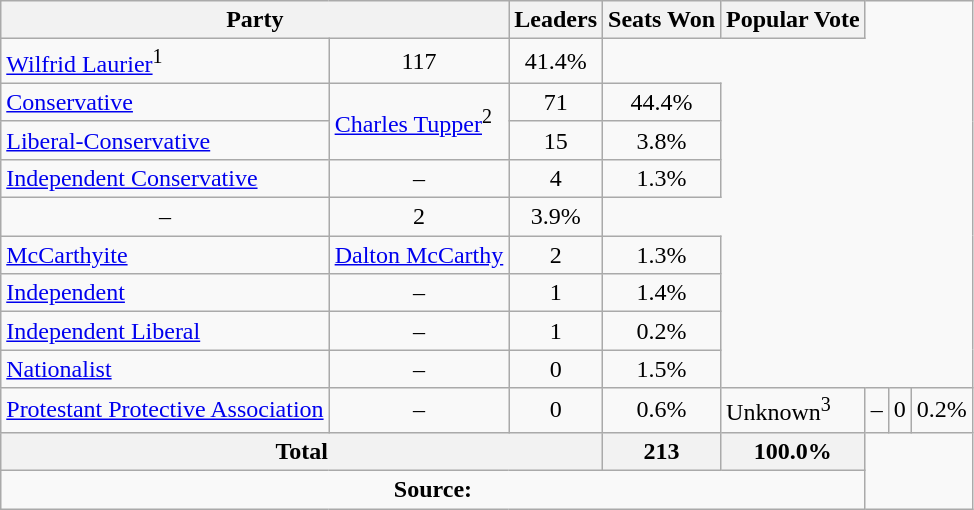<table class="wikitable">
<tr>
<th colspan="2">Party</th>
<th>Leaders</th>
<th>Seats Won</th>
<th>Popular Vote</th>
</tr>
<tr>
<td><a href='#'>Wilfrid Laurier</a><sup>1</sup></td>
<td align=center>117</td>
<td align=center>41.4%</td>
</tr>
<tr>
<td><a href='#'>Conservative</a></td>
<td rowspan=2><a href='#'>Charles Tupper</a><sup>2</sup></td>
<td align=center>71</td>
<td align=center>44.4%</td>
</tr>
<tr>
<td><a href='#'>Liberal-Conservative</a></td>
<td align=center>15</td>
<td align=center>3.8%</td>
</tr>
<tr>
<td><a href='#'>Independent Conservative</a></td>
<td align=center>–</td>
<td align=center>4</td>
<td align=center>1.3%</td>
</tr>
<tr>
<td align=center>–</td>
<td align=center>2</td>
<td align=center>3.9%</td>
</tr>
<tr>
<td><a href='#'>McCarthyite</a></td>
<td><a href='#'>Dalton McCarthy</a></td>
<td align=center>2</td>
<td align=center>1.3%</td>
</tr>
<tr>
<td><a href='#'>Independent</a></td>
<td align=center>–</td>
<td align=center>1</td>
<td align=center>1.4%</td>
</tr>
<tr>
<td><a href='#'>Independent Liberal</a></td>
<td align=center>–</td>
<td align=center>1</td>
<td align=center>0.2%</td>
</tr>
<tr>
<td><a href='#'>Nationalist</a></td>
<td align=center>–</td>
<td align=center>0</td>
<td align=center>1.5%</td>
</tr>
<tr>
<td><a href='#'>Protestant Protective Association</a></td>
<td align=center>–</td>
<td align=center>0</td>
<td align=center>0.6%<br></td>
<td>Unknown<sup>3</sup></td>
<td align=center>–</td>
<td align=center>0</td>
<td align=center>0.2%</td>
</tr>
<tr>
<th colspan=3 align=left>Total</th>
<th align=right>213</th>
<th align=right>100.0%</th>
</tr>
<tr>
<td align="center" colspan=5><strong>Source:</strong>  </td>
</tr>
</table>
